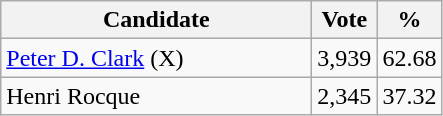<table class="wikitable">
<tr>
<th bgcolor="#DDDDFF" width="200px">Candidate</th>
<th bgcolor="#DDDDFF">Vote</th>
<th bgcolor="#DDDDFF">%</th>
</tr>
<tr>
<td><a href='#'>Peter D. Clark</a> (X)</td>
<td>3,939</td>
<td>62.68</td>
</tr>
<tr>
<td>Henri Rocque</td>
<td>2,345</td>
<td>37.32</td>
</tr>
</table>
